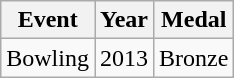<table class="wikitable">
<tr>
<th>Event</th>
<th>Year</th>
<th>Medal</th>
</tr>
<tr>
<td>Bowling</td>
<td>2013</td>
<td>Bronze</td>
</tr>
</table>
